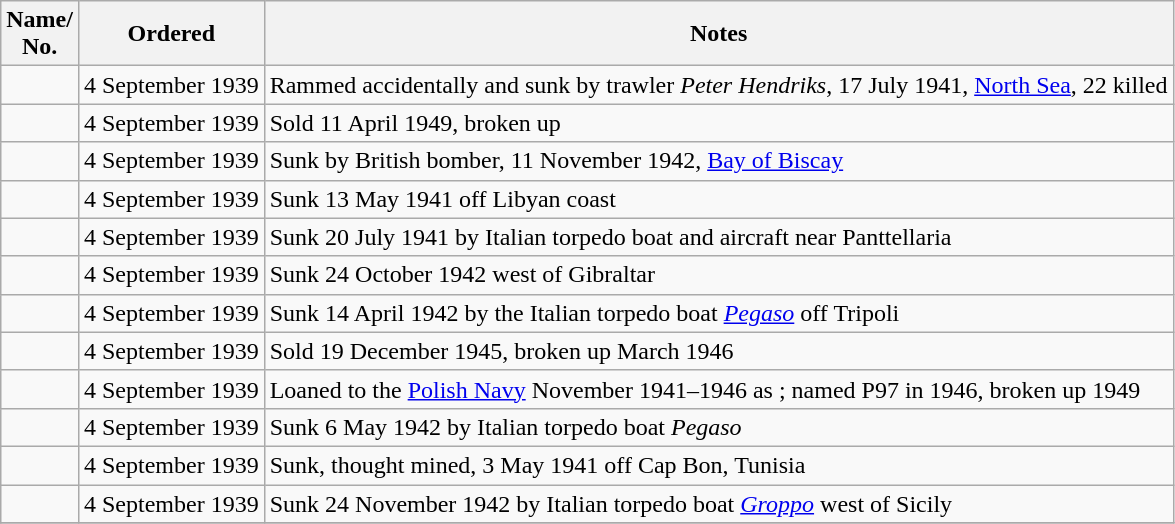<table class = "wikitable sortable">
<tr>
<th>Name/<br>No.</th>
<th>Ordered</th>
<th>Notes</th>
</tr>
<tr>
<td></td>
<td align="center">4 September 1939</td>
<td>Rammed accidentally and sunk by trawler <em>Peter Hendriks</em>, 17 July 1941, <a href='#'>North Sea</a>, 22 killed</td>
</tr>
<tr>
<td></td>
<td align="center">4 September 1939</td>
<td>Sold 11 April 1949, broken up</td>
</tr>
<tr>
<td></td>
<td align="center">4 September 1939</td>
<td>Sunk by British bomber, 11 November 1942, <a href='#'>Bay of Biscay</a></td>
</tr>
<tr>
<td></td>
<td align="center">4 September 1939</td>
<td>Sunk 13 May 1941 off Libyan coast</td>
</tr>
<tr>
<td></td>
<td align="center">4 September 1939</td>
<td>Sunk 20 July 1941 by Italian torpedo boat and aircraft near Panttellaria</td>
</tr>
<tr>
<td></td>
<td align="center">4 September 1939</td>
<td>Sunk 24 October 1942 west of Gibraltar</td>
</tr>
<tr>
<td></td>
<td align="center">4 September 1939</td>
<td>Sunk 14 April 1942 by the Italian torpedo boat <em><a href='#'>Pegaso</a></em> off Tripoli</td>
</tr>
<tr>
<td></td>
<td align="center">4 September 1939</td>
<td>Sold 19 December 1945, broken up March 1946</td>
</tr>
<tr>
<td></td>
<td align="center">4 September 1939</td>
<td>Loaned to the <a href='#'>Polish Navy</a> November 1941–1946 as ; named P97 in 1946, broken up 1949</td>
</tr>
<tr>
<td></td>
<td align="center">4 September 1939</td>
<td>Sunk 6 May 1942 by Italian torpedo boat <em>Pegaso</em></td>
</tr>
<tr>
<td></td>
<td align="center">4 September 1939</td>
<td>Sunk, thought mined, 3 May 1941 off Cap Bon, Tunisia</td>
</tr>
<tr>
<td></td>
<td align="center">4 September 1939</td>
<td>Sunk 24 November 1942 by Italian torpedo boat <em><a href='#'>Groppo</a></em> west of Sicily</td>
</tr>
<tr>
</tr>
</table>
